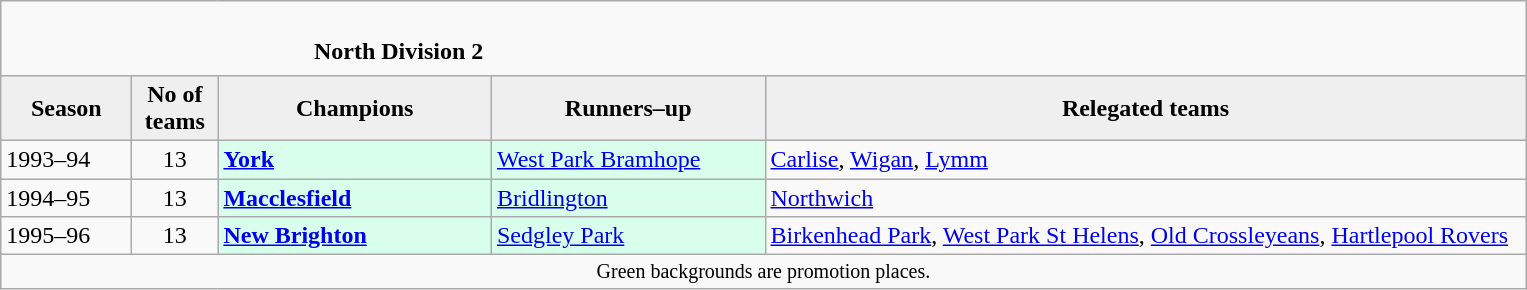<table class="wikitable" style="text-align: left;">
<tr>
<td colspan="11" cellpadding="0" cellspacing="0"><br><table border="0" style="width:100%;" cellpadding="0" cellspacing="0">
<tr>
<td style="width:20%; border:0;"></td>
<td style="border:0;"><strong>North Division 2</strong></td>
<td style="width:20%; border:0;"></td>
</tr>
</table>
</td>
</tr>
<tr>
<th style="background:#efefef; width:80px;">Season</th>
<th style="background:#efefef; width:50px;">No of teams</th>
<th style="background:#efefef; width:175px;">Champions</th>
<th style="background:#efefef; width:175px;">Runners–up</th>
<th style="background:#efefef; width:500px;">Relegated teams</th>
</tr>
<tr align=left>
<td>1993–94</td>
<td style="text-align: center;">13</td>
<td style="background:#d8ffeb;"><strong><a href='#'>York</a></strong></td>
<td style="background:#d8ffeb;"><a href='#'>West Park Bramhope</a></td>
<td><a href='#'>Carlise</a>, <a href='#'>Wigan</a>, <a href='#'>Lymm</a></td>
</tr>
<tr>
<td>1994–95</td>
<td style="text-align: center;">13</td>
<td style="background:#d8ffeb;"><strong><a href='#'>Macclesfield</a></strong></td>
<td style="background:#d8ffeb;"><a href='#'>Bridlington</a></td>
<td><a href='#'>Northwich</a></td>
</tr>
<tr>
<td>1995–96</td>
<td style="text-align: center;">13</td>
<td style="background:#d8ffeb;"><strong><a href='#'>New Brighton</a></strong></td>
<td style="background:#d8ffeb;"><a href='#'>Sedgley Park</a></td>
<td><a href='#'>Birkenhead Park</a>, <a href='#'>West Park St Helens</a>, <a href='#'>Old Crossleyeans</a>, <a href='#'>Hartlepool Rovers</a></td>
</tr>
<tr>
<td colspan="15"  style="border:0; font-size:smaller; text-align:center;">Green backgrounds are promotion places.</td>
</tr>
</table>
